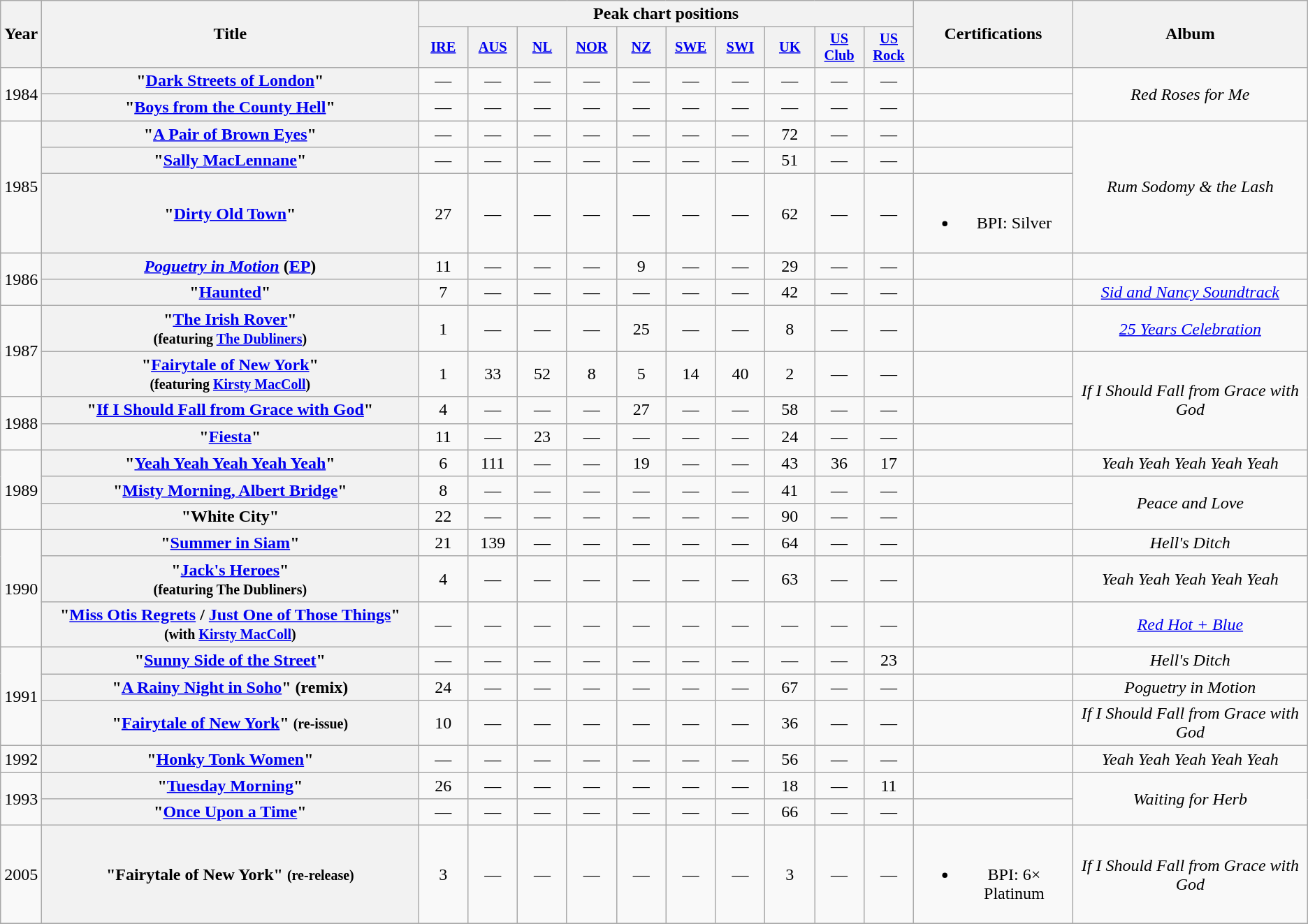<table class="wikitable plainrowheaders" style="text-align:center;">
<tr>
<th scope="col" rowspan="2" style="width:1em;">Year</th>
<th scope="col" rowspan="2" style="width:22em;">Title</th>
<th scope="col" colspan="10">Peak chart positions</th>
<th scope="col" rowspan="2">Certifications</th>
<th scope="col" rowspan="2">Album</th>
</tr>
<tr>
<th scope="col" style="width:3em;font-size:85%;"><a href='#'>IRE</a><br></th>
<th scope="col" style="width:3em;font-size:85%;"><a href='#'>AUS</a><br></th>
<th scope="col" style="width:3em;font-size:85%;"><a href='#'>NL</a><br></th>
<th scope="col" style="width:3em;font-size:85%;"><a href='#'>NOR</a><br></th>
<th scope="col" style="width:3em;font-size:85%;"><a href='#'>NZ</a><br></th>
<th scope="col" style="width:3em;font-size:85%;"><a href='#'>SWE</a><br></th>
<th scope="col" style="width:3em;font-size:85%;"><a href='#'>SWI</a><br></th>
<th scope="col" style="width:3em;font-size:85%;"><a href='#'>UK</a><br></th>
<th scope="col" style="width:3em;font-size:85%;"><a href='#'>US Club</a></th>
<th scope="col" style="width:3em;font-size:85%;"><a href='#'>US Rock</a></th>
</tr>
<tr>
<td rowspan="2">1984</td>
<th scope="row">"<a href='#'>Dark Streets of London</a>"</th>
<td>—</td>
<td>—</td>
<td>—</td>
<td>—</td>
<td>—</td>
<td>—</td>
<td>—</td>
<td>—</td>
<td>—</td>
<td>—</td>
<td></td>
<td rowspan="2"><em>Red Roses for Me</em></td>
</tr>
<tr>
<th scope="row">"<a href='#'>Boys from the County Hell</a>"</th>
<td>—</td>
<td>—</td>
<td>—</td>
<td>—</td>
<td>—</td>
<td>—</td>
<td>—</td>
<td>—</td>
<td>—</td>
<td>—</td>
<td></td>
</tr>
<tr>
<td rowspan="3">1985</td>
<th scope="row">"<a href='#'>A Pair of Brown Eyes</a>"</th>
<td>—</td>
<td>—</td>
<td>—</td>
<td>—</td>
<td>—</td>
<td>—</td>
<td>—</td>
<td>72</td>
<td>—</td>
<td>—</td>
<td></td>
<td rowspan="3"><em>Rum Sodomy & the Lash</em></td>
</tr>
<tr>
<th scope="row">"<a href='#'>Sally MacLennane</a>"</th>
<td>—</td>
<td>—</td>
<td>—</td>
<td>—</td>
<td>—</td>
<td>—</td>
<td>—</td>
<td>51</td>
<td>—</td>
<td>—</td>
<td></td>
</tr>
<tr>
<th scope="row">"<a href='#'>Dirty Old Town</a>"</th>
<td>27</td>
<td>—</td>
<td>—</td>
<td>—</td>
<td>—</td>
<td>—</td>
<td>—</td>
<td>62</td>
<td>—</td>
<td>—</td>
<td><br><ul><li>BPI: Silver</li></ul></td>
</tr>
<tr>
<td rowspan="2">1986</td>
<th scope="row"><em><a href='#'>Poguetry in Motion</a></em> (<a href='#'>EP</a>)</th>
<td>11</td>
<td>—</td>
<td>—</td>
<td>—</td>
<td>9</td>
<td>—</td>
<td>—</td>
<td>29</td>
<td>—</td>
<td>—</td>
<td></td>
<td></td>
</tr>
<tr>
<th scope="row">"<a href='#'>Haunted</a>"</th>
<td>7</td>
<td>—</td>
<td>—</td>
<td>—</td>
<td>—</td>
<td>—</td>
<td>—</td>
<td>42</td>
<td>—</td>
<td>—</td>
<td></td>
<td><em><a href='#'>Sid and Nancy Soundtrack</a></em></td>
</tr>
<tr>
<td rowspan="2">1987</td>
<th scope="row">"<a href='#'>The Irish Rover</a>"<br><small>(featuring <a href='#'>The Dubliners</a>)</small></th>
<td>1</td>
<td>—</td>
<td>—</td>
<td>—</td>
<td>25</td>
<td>—</td>
<td>—</td>
<td>8</td>
<td>—</td>
<td>—</td>
<td></td>
<td><em><a href='#'>25 Years Celebration</a></em></td>
</tr>
<tr>
<th scope="row">"<a href='#'>Fairytale of New York</a>"<br><small>(featuring <a href='#'>Kirsty MacColl</a>)</small></th>
<td>1</td>
<td>33<br></td>
<td>52</td>
<td>8</td>
<td>5</td>
<td>14</td>
<td>40</td>
<td>2</td>
<td>—</td>
<td>—</td>
<td></td>
<td rowspan="3"><em>If I Should Fall from Grace with God</em></td>
</tr>
<tr>
<td rowspan="2">1988</td>
<th scope="row">"<a href='#'>If I Should Fall from Grace with God</a>"</th>
<td>4</td>
<td>—</td>
<td>—</td>
<td>—</td>
<td>27</td>
<td>—</td>
<td>—</td>
<td>58</td>
<td>—</td>
<td>—</td>
<td></td>
</tr>
<tr>
<th scope="row">"<a href='#'>Fiesta</a>"</th>
<td>11</td>
<td>—</td>
<td>23</td>
<td>—</td>
<td>—</td>
<td>—</td>
<td>—</td>
<td>24</td>
<td>—</td>
<td>—</td>
<td></td>
</tr>
<tr>
<td rowspan="3">1989</td>
<th scope="row">"<a href='#'>Yeah Yeah Yeah Yeah Yeah</a>"</th>
<td>6</td>
<td>111</td>
<td>—</td>
<td>—</td>
<td>19</td>
<td>—</td>
<td>—</td>
<td>43</td>
<td>36</td>
<td>17</td>
<td></td>
<td><em>Yeah Yeah Yeah Yeah Yeah</em></td>
</tr>
<tr>
<th scope="row">"<a href='#'>Misty Morning, Albert Bridge</a>"</th>
<td>8</td>
<td>—</td>
<td>—</td>
<td>—</td>
<td>—</td>
<td>—</td>
<td>—</td>
<td>41</td>
<td>—</td>
<td>—</td>
<td></td>
<td rowspan="2"><em>Peace and Love</em></td>
</tr>
<tr>
<th scope="row">"White City"</th>
<td>22</td>
<td>—</td>
<td>—</td>
<td>—</td>
<td>—</td>
<td>—</td>
<td>—</td>
<td>90</td>
<td>—</td>
<td>—</td>
<td></td>
</tr>
<tr>
<td rowspan="3">1990</td>
<th scope="row">"<a href='#'>Summer in Siam</a>"</th>
<td>21</td>
<td>139</td>
<td>—</td>
<td>—</td>
<td>—</td>
<td>—</td>
<td>—</td>
<td>64</td>
<td>—</td>
<td>—</td>
<td></td>
<td><em>Hell's Ditch</em></td>
</tr>
<tr>
<th scope="row">"<a href='#'>Jack's Heroes</a>"<br><small>(featuring The Dubliners)</small></th>
<td>4</td>
<td>—</td>
<td>—</td>
<td>—</td>
<td>—</td>
<td>—</td>
<td>—</td>
<td>63</td>
<td>—</td>
<td>—</td>
<td></td>
<td><em>Yeah Yeah Yeah Yeah Yeah</em></td>
</tr>
<tr>
<th scope="row">"<a href='#'>Miss Otis Regrets</a> / <a href='#'>Just One of Those Things</a>"<br><small>(with <a href='#'>Kirsty MacColl</a>)</small></th>
<td>—</td>
<td>—</td>
<td>—</td>
<td>—</td>
<td>—</td>
<td>—</td>
<td>—</td>
<td>—</td>
<td>—</td>
<td>—</td>
<td></td>
<td><em><a href='#'>Red Hot + Blue</a></em></td>
</tr>
<tr>
<td rowspan="3">1991</td>
<th scope="row">"<a href='#'>Sunny Side of the Street</a>"</th>
<td>—</td>
<td>—</td>
<td>—</td>
<td>—</td>
<td>—</td>
<td>—</td>
<td>—</td>
<td>—</td>
<td>—</td>
<td>23</td>
<td></td>
<td><em>Hell's Ditch</em></td>
</tr>
<tr>
<th scope="row">"<a href='#'>A Rainy Night in Soho</a>" (remix)</th>
<td>24</td>
<td>—</td>
<td>—</td>
<td>—</td>
<td>—</td>
<td>—</td>
<td>—</td>
<td>67</td>
<td>—</td>
<td>—</td>
<td></td>
<td><em>Poguetry in Motion</em></td>
</tr>
<tr>
<th scope="row">"<a href='#'>Fairytale of New York</a>" <small>(re-issue)</small></th>
<td>10</td>
<td>—</td>
<td>—</td>
<td>—</td>
<td>—</td>
<td>—</td>
<td>—</td>
<td>36</td>
<td>—</td>
<td>—</td>
<td></td>
<td><em>If I Should Fall from Grace with God</em></td>
</tr>
<tr>
<td>1992</td>
<th scope="row">"<a href='#'>Honky Tonk Women</a>"</th>
<td>—</td>
<td>—</td>
<td>—</td>
<td>—</td>
<td>—</td>
<td>—</td>
<td>—</td>
<td>56</td>
<td>—</td>
<td>—</td>
<td></td>
<td><em>Yeah Yeah Yeah Yeah Yeah</em></td>
</tr>
<tr>
<td rowspan="2">1993</td>
<th scope="row">"<a href='#'>Tuesday Morning</a>"</th>
<td>26</td>
<td>—</td>
<td>—</td>
<td>—</td>
<td>—</td>
<td>—</td>
<td>—</td>
<td>18</td>
<td>—</td>
<td>11</td>
<td></td>
<td rowspan="2"><em>Waiting for Herb</em></td>
</tr>
<tr>
<th scope="row">"<a href='#'>Once Upon a Time</a>"</th>
<td>—</td>
<td>—</td>
<td>—</td>
<td>—</td>
<td>—</td>
<td>—</td>
<td>—</td>
<td>66</td>
<td>—</td>
<td>—</td>
<td></td>
</tr>
<tr>
<td>2005</td>
<th scope="row">"Fairytale of New York" <small>(re-release)</small></th>
<td>3</td>
<td>—</td>
<td>—</td>
<td>—</td>
<td>—</td>
<td>—</td>
<td>—</td>
<td>3</td>
<td>—</td>
<td>—</td>
<td><br><ul><li>BPI: 6× Platinum</li></ul></td>
<td><em>If I Should Fall from Grace with God</em></td>
</tr>
<tr>
</tr>
</table>
